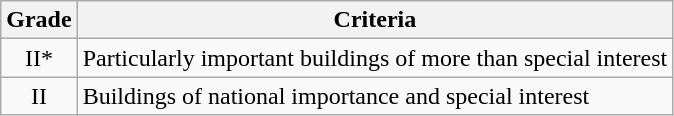<table class="wikitable">
<tr>
<th>Grade</th>
<th>Criteria</th>
</tr>
<tr>
<td align="center" >II*</td>
<td>Particularly important buildings of more than special interest</td>
</tr>
<tr>
<td align="center" >II</td>
<td>Buildings of national importance and special interest</td>
</tr>
</table>
